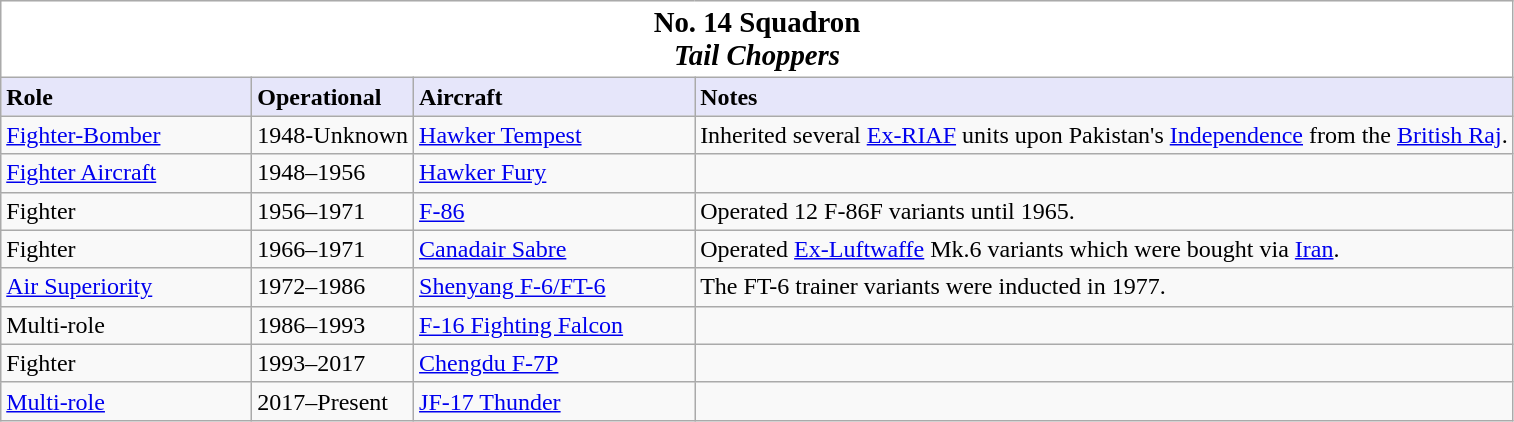<table class="wikitable">
<tr>
<th style="text-align: middle; background: white;" colspan="4"><big>No. 14 Squadron<br><em>Tail Choppers</em></big></th>
</tr>
<tr>
<th style="text-align: left; background: lavender;" width="160">Role</th>
<th style="text-align: left; background: lavender;" width=" ">Operational</th>
<th style="text-align: left; background: lavender;" width="180">Aircraft</th>
<th style="text-align: left; background: lavender;" width=" ">Notes</th>
</tr>
<tr valign=top">
<td><a href='#'>Fighter-Bomber</a></td>
<td>1948-Unknown</td>
<td><a href='#'>Hawker Tempest</a></td>
<td>Inherited several <a href='#'>Ex-RIAF</a> units upon Pakistan's <a href='#'>Independence</a> from the <a href='#'>British Raj</a>.</td>
</tr>
<tr>
<td><a href='#'>Fighter Aircraft</a></td>
<td>1948–1956</td>
<td><a href='#'>Hawker Fury</a></td>
<td></td>
</tr>
<tr>
<td>Fighter</td>
<td>1956–1971</td>
<td><a href='#'>F-86</a></td>
<td>Operated 12 F-86F variants until 1965.</td>
</tr>
<tr>
<td>Fighter</td>
<td>1966–1971</td>
<td><a href='#'>Canadair Sabre</a></td>
<td>Operated <a href='#'>Ex-Luftwaffe</a> Mk.6 variants which were bought via <a href='#'>Iran</a>.</td>
</tr>
<tr>
<td><a href='#'>Air Superiority</a></td>
<td>1972–1986</td>
<td><a href='#'>Shenyang F-6/FT-6</a></td>
<td>The FT-6 trainer variants were inducted in 1977.</td>
</tr>
<tr>
<td>Multi-role</td>
<td>1986–1993</td>
<td><a href='#'>F-16 Fighting Falcon</a></td>
<td></td>
</tr>
<tr>
<td>Fighter</td>
<td>1993–2017</td>
<td><a href='#'>Chengdu F-7P</a></td>
<td></td>
</tr>
<tr>
<td><a href='#'>Multi-role</a></td>
<td>2017–Present</td>
<td><a href='#'>JF-17 Thunder</a></td>
<td></td>
</tr>
</table>
